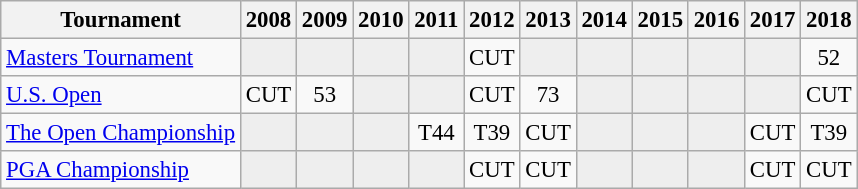<table class="wikitable" style="font-size:95%;text-align:center;">
<tr>
<th>Tournament</th>
<th>2008</th>
<th>2009</th>
<th>2010</th>
<th>2011</th>
<th>2012</th>
<th>2013</th>
<th>2014</th>
<th>2015</th>
<th>2016</th>
<th>2017</th>
<th>2018</th>
</tr>
<tr>
<td align=left><a href='#'>Masters Tournament</a></td>
<td style="background:#eeeeee;"></td>
<td style="background:#eeeeee;"></td>
<td style="background:#eeeeee;"></td>
<td style="background:#eeeeee;"></td>
<td>CUT</td>
<td style="background:#eeeeee;"></td>
<td style="background:#eeeeee;"></td>
<td style="background:#eeeeee;"></td>
<td style="background:#eeeeee;"></td>
<td style="background:#eeeeee;"></td>
<td>52</td>
</tr>
<tr>
<td align=left><a href='#'>U.S. Open</a></td>
<td>CUT</td>
<td>53</td>
<td style="background:#eeeeee;"></td>
<td style="background:#eeeeee;"></td>
<td>CUT</td>
<td>73</td>
<td style="background:#eeeeee;"></td>
<td style="background:#eeeeee;"></td>
<td style="background:#eeeeee;"></td>
<td style="background:#eeeeee;"></td>
<td>CUT</td>
</tr>
<tr>
<td align=left><a href='#'>The Open Championship</a></td>
<td style="background:#eeeeee;"></td>
<td style="background:#eeeeee;"></td>
<td style="background:#eeeeee;"></td>
<td>T44</td>
<td>T39</td>
<td>CUT</td>
<td style="background:#eeeeee;"></td>
<td style="background:#eeeeee;"></td>
<td style="background:#eeeeee;"></td>
<td>CUT</td>
<td>T39</td>
</tr>
<tr>
<td align=left><a href='#'>PGA Championship</a></td>
<td style="background:#eeeeee;"></td>
<td style="background:#eeeeee;"></td>
<td style="background:#eeeeee;"></td>
<td style="background:#eeeeee;"></td>
<td>CUT</td>
<td>CUT</td>
<td style="background:#eeeeee;"></td>
<td style="background:#eeeeee;"></td>
<td style="background:#eeeeee;"></td>
<td>CUT</td>
<td>CUT</td>
</tr>
</table>
